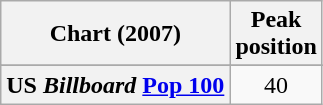<table class="wikitable sortable plainrowheaders">
<tr>
<th scope="col">Chart (2007)</th>
<th scope="col">Peak<br>position</th>
</tr>
<tr>
</tr>
<tr>
<th scope="row">US <em>Billboard</em> <a href='#'>Pop 100</a></th>
<td align="center">40</td>
</tr>
</table>
